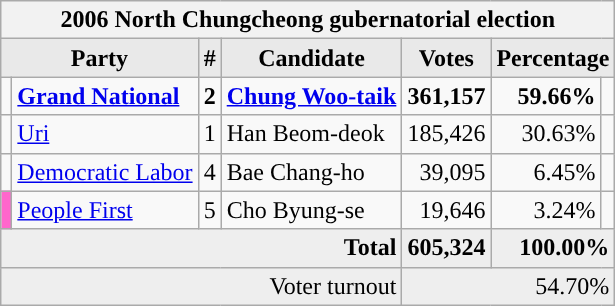<table class="wikitable">
<tr>
<th colspan="7">2006 North Chungcheong gubernatorial election</th>
</tr>
<tr>
<th style="background-color:#E9E9E9" colspan=2>Party</th>
<th style="background-color:#E9E9E9">#</th>
<th style="background-color:#E9E9E9">Candidate</th>
<th style="background-color:#E9E9E9">Votes</th>
<th style="background-color:#E9E9E9" colspan=2>Percentage</th>
</tr>
<tr style="font-weight:bold">
<td></td>
<td align=left><a href='#'>Grand National</a></td>
<td align=center>2</td>
<td align=left><a href='#'>Chung Woo-taik</a></td>
<td align=right>361,157</td>
<td align=right>59.66%</td>
<td align=right></td>
</tr>
<tr>
<td></td>
<td align=left><a href='#'>Uri</a></td>
<td align=center>1</td>
<td align=left>Han Beom-deok</td>
<td align=right>185,426</td>
<td align=right>30.63%</td>
<td align=right></td>
</tr>
<tr>
<td></td>
<td align=left><a href='#'>Democratic Labor</a></td>
<td align=center>4</td>
<td align=left>Bae Chang-ho</td>
<td align=right>39,095</td>
<td align=right>6.45%</td>
<td align=right></td>
</tr>
<tr>
<td bgcolor="#FF66cc"></td>
<td align=left><a href='#'>People First</a></td>
<td align=center>5</td>
<td align=left>Cho Byung-se</td>
<td align=right>19,646</td>
<td align=right>3.24%</td>
<td align=right></td>
</tr>
<tr bgcolor="#EEEEEE" style="font-weight:bold">
<td colspan="4" align=right>Total</td>
<td align=right>605,324</td>
<td align=right colspan=2>100.00%</td>
</tr>
<tr bgcolor="#EEEEEE">
<td colspan="4" align="right">Voter turnout</td>
<td colspan="3" align="right">54.70%</td>
</tr>
</table>
